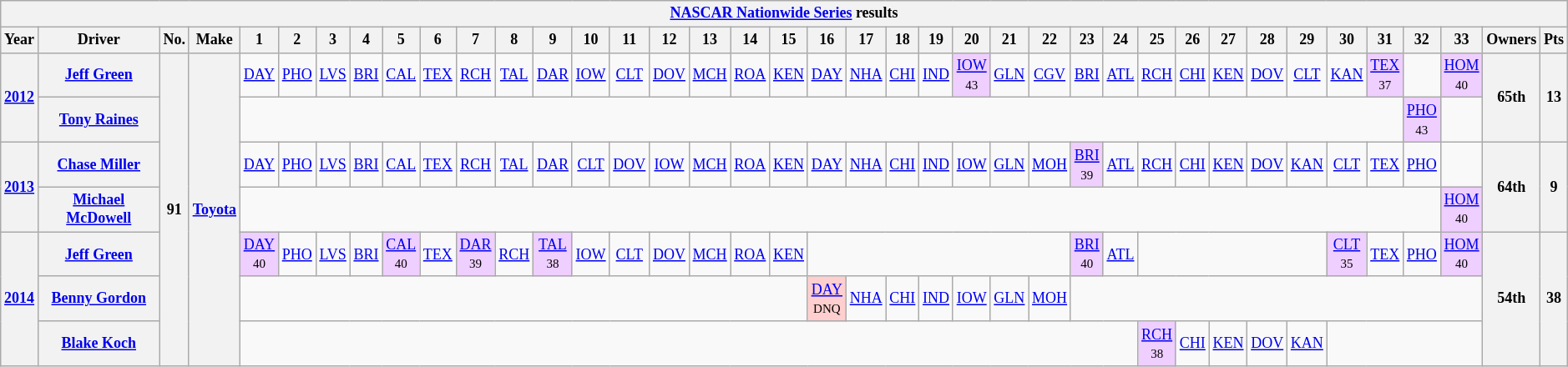<table class="wikitable" style="text-align:center; font-size:75%">
<tr>
<th colspan=45><a href='#'>NASCAR Nationwide Series</a> results</th>
</tr>
<tr>
<th>Year</th>
<th>Driver</th>
<th>No.</th>
<th>Make</th>
<th>1</th>
<th>2</th>
<th>3</th>
<th>4</th>
<th>5</th>
<th>6</th>
<th>7</th>
<th>8</th>
<th>9</th>
<th>10</th>
<th>11</th>
<th>12</th>
<th>13</th>
<th>14</th>
<th>15</th>
<th>16</th>
<th>17</th>
<th>18</th>
<th>19</th>
<th>20</th>
<th>21</th>
<th>22</th>
<th>23</th>
<th>24</th>
<th>25</th>
<th>26</th>
<th>27</th>
<th>28</th>
<th>29</th>
<th>30</th>
<th>31</th>
<th>32</th>
<th>33</th>
<th>Owners</th>
<th>Pts</th>
</tr>
<tr>
<th rowspan=2><a href='#'>2012</a></th>
<th><a href='#'>Jeff Green</a></th>
<th rowspan=7>91</th>
<th rowspan=7><a href='#'>Toyota</a></th>
<td><a href='#'>DAY</a></td>
<td><a href='#'>PHO</a></td>
<td><a href='#'>LVS</a></td>
<td><a href='#'>BRI</a></td>
<td><a href='#'>CAL</a></td>
<td><a href='#'>TEX</a></td>
<td><a href='#'>RCH</a></td>
<td><a href='#'>TAL</a></td>
<td><a href='#'>DAR</a></td>
<td><a href='#'>IOW</a></td>
<td><a href='#'>CLT</a></td>
<td><a href='#'>DOV</a></td>
<td><a href='#'>MCH</a></td>
<td><a href='#'>ROA</a></td>
<td><a href='#'>KEN</a></td>
<td><a href='#'>DAY</a></td>
<td><a href='#'>NHA</a></td>
<td><a href='#'>CHI</a></td>
<td><a href='#'>IND</a></td>
<td style="background:#EFCFFF;"><a href='#'>IOW</a><br><small>43</small></td>
<td><a href='#'>GLN</a></td>
<td><a href='#'>CGV</a></td>
<td><a href='#'>BRI</a></td>
<td><a href='#'>ATL</a></td>
<td><a href='#'>RCH</a></td>
<td><a href='#'>CHI</a></td>
<td><a href='#'>KEN</a></td>
<td><a href='#'>DOV</a></td>
<td><a href='#'>CLT</a></td>
<td><a href='#'>KAN</a></td>
<td style="background:#EFCFFF;"><a href='#'>TEX</a><br><small>37</small></td>
<td></td>
<td style="background:#EFCFFF;"><a href='#'>HOM</a><br><small>40</small></td>
<th rowspan=2>65th</th>
<th rowspan=2>13</th>
</tr>
<tr>
<th><a href='#'>Tony Raines</a></th>
<td colspan=31></td>
<td style="background:#EFCFFF;"><a href='#'>PHO</a><br><small>43</small></td>
<td></td>
</tr>
<tr>
<th rowspan=2><a href='#'>2013</a></th>
<th><a href='#'>Chase Miller</a></th>
<td><a href='#'>DAY</a></td>
<td><a href='#'>PHO</a></td>
<td><a href='#'>LVS</a></td>
<td><a href='#'>BRI</a></td>
<td><a href='#'>CAL</a></td>
<td><a href='#'>TEX</a></td>
<td><a href='#'>RCH</a></td>
<td><a href='#'>TAL</a></td>
<td><a href='#'>DAR</a></td>
<td><a href='#'>CLT</a></td>
<td><a href='#'>DOV</a></td>
<td><a href='#'>IOW</a></td>
<td><a href='#'>MCH</a></td>
<td><a href='#'>ROA</a></td>
<td><a href='#'>KEN</a></td>
<td><a href='#'>DAY</a></td>
<td><a href='#'>NHA</a></td>
<td><a href='#'>CHI</a></td>
<td><a href='#'>IND</a></td>
<td><a href='#'>IOW</a></td>
<td><a href='#'>GLN</a></td>
<td><a href='#'>MOH</a></td>
<td style="background:#EFCFFF;"><a href='#'>BRI</a><br><small>39</small></td>
<td><a href='#'>ATL</a></td>
<td><a href='#'>RCH</a></td>
<td><a href='#'>CHI</a></td>
<td><a href='#'>KEN</a></td>
<td><a href='#'>DOV</a></td>
<td><a href='#'>KAN</a></td>
<td><a href='#'>CLT</a></td>
<td><a href='#'>TEX</a></td>
<td><a href='#'>PHO</a></td>
<td></td>
<th rowspan=2>64th</th>
<th rowspan=2>9</th>
</tr>
<tr>
<th><a href='#'>Michael McDowell</a></th>
<td colspan=32></td>
<td style="background:#EFCFFF;"><a href='#'>HOM</a><br><small>40</small></td>
</tr>
<tr>
<th rowspan=3><a href='#'>2014</a></th>
<th><a href='#'>Jeff Green</a></th>
<td style="background:#EFCFFF;"><a href='#'>DAY</a><br><small>40</small></td>
<td><a href='#'>PHO</a></td>
<td><a href='#'>LVS</a></td>
<td><a href='#'>BRI</a></td>
<td style="background:#EFCFFF;"><a href='#'>CAL</a><br><small>40</small></td>
<td><a href='#'>TEX</a></td>
<td style="background:#EFCFFF;"><a href='#'>DAR</a><br><small>39</small></td>
<td><a href='#'>RCH</a></td>
<td style="background:#EFCFFF;"><a href='#'>TAL</a><br><small>38</small></td>
<td><a href='#'>IOW</a></td>
<td><a href='#'>CLT</a></td>
<td><a href='#'>DOV</a></td>
<td><a href='#'>MCH</a></td>
<td><a href='#'>ROA</a></td>
<td><a href='#'>KEN</a></td>
<td colspan=7></td>
<td style="background:#EFCFFF;"><a href='#'>BRI</a><br><small>40</small></td>
<td><a href='#'>ATL</a></td>
<td colspan=5></td>
<td style="background:#EFCFFF;"><a href='#'>CLT</a><br><small>35</small></td>
<td><a href='#'>TEX</a></td>
<td><a href='#'>PHO</a></td>
<td style="background:#EFCFFF;"><a href='#'>HOM</a><br><small>40</small></td>
<th rowspan=3>54th</th>
<th rowspan=3>38</th>
</tr>
<tr>
<th><a href='#'>Benny Gordon</a></th>
<td colspan=15></td>
<td style="background:#FFCFCF;"><a href='#'>DAY</a><br><small>DNQ</small></td>
<td><a href='#'>NHA</a></td>
<td><a href='#'>CHI</a></td>
<td><a href='#'>IND</a></td>
<td><a href='#'>IOW</a></td>
<td><a href='#'>GLN</a></td>
<td><a href='#'>MOH</a></td>
<td colspan=11></td>
</tr>
<tr>
<th><a href='#'>Blake Koch</a></th>
<td colspan=24></td>
<td style="background:#EFCFFF;"><a href='#'>RCH</a><br><small>38</small></td>
<td><a href='#'>CHI</a></td>
<td><a href='#'>KEN</a></td>
<td><a href='#'>DOV</a></td>
<td><a href='#'>KAN</a></td>
<td colspan=4></td>
</tr>
</table>
